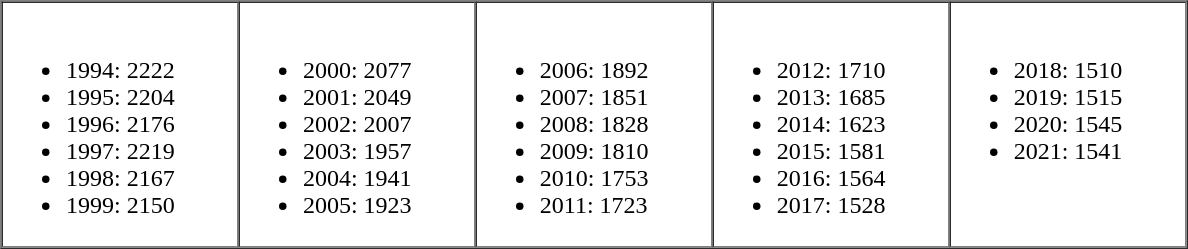<table border="1" cellpadding="2" cellspacing="0">
<tr>
<td valign="top" width="15%"><br><ul><li>1994: 2222</li><li>1995: 2204</li><li>1996: 2176</li><li>1997: 2219</li><li>1998: 2167</li><li>1999: 2150</li></ul></td>
<td valign="top" width="15%"><br><ul><li>2000: 2077</li><li>2001: 2049</li><li>2002: 2007</li><li>2003: 1957</li><li>2004: 1941</li><li>2005: 1923</li></ul></td>
<td valign="top" width="15%"><br><ul><li>2006: 1892</li><li>2007: 1851</li><li>2008: 1828</li><li>2009: 1810</li><li>2010: 1753</li><li>2011: 1723</li></ul></td>
<td valign="top" width="15%"><br><ul><li>2012: 1710</li><li>2013: 1685</li><li>2014: 1623</li><li>2015: 1581</li><li>2016: 1564</li><li>2017: 1528</li></ul></td>
<td valign="top" width="15%"><br><ul><li>2018: 1510</li><li>2019: 1515</li><li>2020: 1545</li><li>2021: 1541</li></ul></td>
</tr>
</table>
